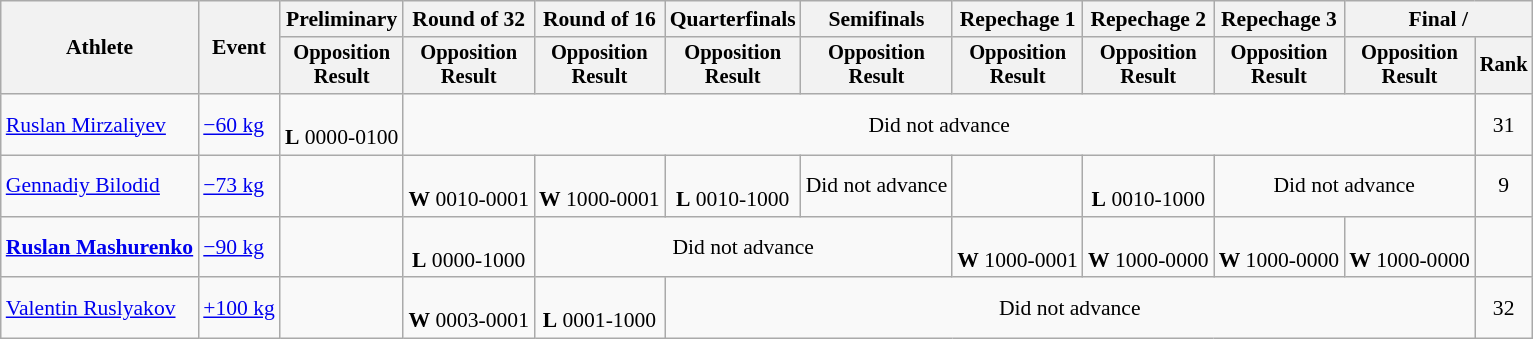<table class="wikitable" style="font-size:90%">
<tr>
<th rowspan="2">Athlete</th>
<th rowspan="2">Event</th>
<th>Preliminary</th>
<th>Round of 32</th>
<th>Round of 16</th>
<th>Quarterfinals</th>
<th>Semifinals</th>
<th>Repechage 1</th>
<th>Repechage 2</th>
<th>Repechage 3</th>
<th colspan=2>Final / </th>
</tr>
<tr style="font-size:95%">
<th>Opposition<br>Result</th>
<th>Opposition<br>Result</th>
<th>Opposition<br>Result</th>
<th>Opposition<br>Result</th>
<th>Opposition<br>Result</th>
<th>Opposition<br>Result</th>
<th>Opposition<br>Result</th>
<th>Opposition<br>Result</th>
<th>Opposition<br>Result</th>
<th>Rank</th>
</tr>
<tr align=center>
<td align=left><a href='#'>Ruslan Mirzaliyev</a></td>
<td align=left><a href='#'>−60 kg</a></td>
<td><br><strong>L</strong> 0000-0100</td>
<td colspan=8>Did not advance</td>
<td>31</td>
</tr>
<tr align=center>
<td align=left><a href='#'>Gennadiy Bilodid</a></td>
<td align=left><a href='#'>−73 kg</a></td>
<td></td>
<td><br><strong>W</strong> 0010-0001</td>
<td><br><strong>W</strong> 1000-0001</td>
<td><br><strong>L</strong> 0010-1000</td>
<td colspan=1>Did not advance</td>
<td></td>
<td><br><strong>L</strong> 0010-1000</td>
<td colspan=2>Did not advance</td>
<td>9</td>
</tr>
<tr align=center>
<td align=left><strong><a href='#'>Ruslan Mashurenko</a></strong></td>
<td align=left><a href='#'>−90 kg</a></td>
<td></td>
<td><br><strong>L</strong> 0000-1000</td>
<td colspan=3>Did not advance</td>
<td><br><strong>W</strong> 1000-0001</td>
<td><br><strong>W</strong> 1000-0000</td>
<td><br><strong>W</strong> 1000-0000</td>
<td><br><strong>W</strong> 1000-0000</td>
<td></td>
</tr>
<tr align=center>
<td align=left><a href='#'>Valentin Ruslyakov</a></td>
<td align=left><a href='#'>+100 kg</a></td>
<td></td>
<td><br><strong>W</strong>  0003-0001</td>
<td><br><strong>L</strong> 0001-1000</td>
<td colspan=6>Did not advance</td>
<td>32</td>
</tr>
</table>
